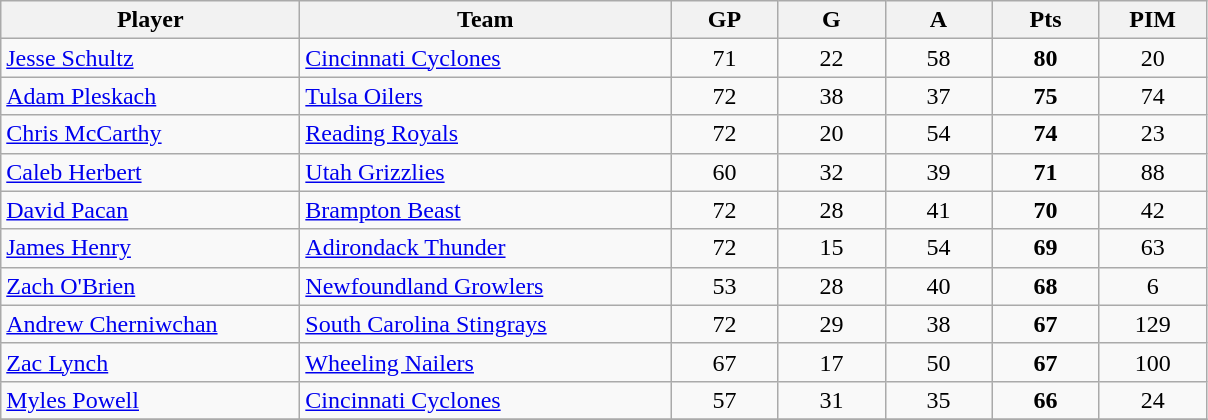<table class="wikitable sortable" style="text-align:center">
<tr>
<th style="width:12em">Player</th>
<th style="width:15em">Team</th>
<th style="width:4em">GP</th>
<th style="width:4em">G</th>
<th style="width:4em">A</th>
<th style="width:4em">Pts</th>
<th style="width:4em">PIM</th>
</tr>
<tr>
<td align=left><a href='#'>Jesse Schultz</a></td>
<td align=left><a href='#'>Cincinnati Cyclones</a></td>
<td>71</td>
<td>22</td>
<td>58</td>
<td><strong>80</strong></td>
<td>20</td>
</tr>
<tr>
<td align=left><a href='#'>Adam Pleskach</a></td>
<td align=left><a href='#'>Tulsa Oilers</a></td>
<td>72</td>
<td>38</td>
<td>37</td>
<td><strong>75</strong></td>
<td>74</td>
</tr>
<tr>
<td align=left><a href='#'>Chris McCarthy</a></td>
<td align=left><a href='#'>Reading Royals</a></td>
<td>72</td>
<td>20</td>
<td>54</td>
<td><strong>74</strong></td>
<td>23</td>
</tr>
<tr>
<td align=left><a href='#'>Caleb Herbert</a></td>
<td align=left><a href='#'>Utah Grizzlies</a></td>
<td>60</td>
<td>32</td>
<td>39</td>
<td><strong>71</strong></td>
<td>88</td>
</tr>
<tr>
<td align=left><a href='#'>David Pacan</a></td>
<td align=left><a href='#'>Brampton Beast</a></td>
<td>72</td>
<td>28</td>
<td>41</td>
<td><strong>70</strong></td>
<td>42</td>
</tr>
<tr>
<td align=left><a href='#'>James Henry</a></td>
<td align=left><a href='#'>Adirondack Thunder</a></td>
<td>72</td>
<td>15</td>
<td>54</td>
<td><strong>69</strong></td>
<td>63</td>
</tr>
<tr>
<td align=left><a href='#'>Zach O'Brien</a></td>
<td align=left><a href='#'>Newfoundland Growlers</a></td>
<td>53</td>
<td>28</td>
<td>40</td>
<td><strong>68</strong></td>
<td>6</td>
</tr>
<tr>
<td align=left><a href='#'>Andrew Cherniwchan</a></td>
<td align=left><a href='#'>South Carolina Stingrays</a></td>
<td>72</td>
<td>29</td>
<td>38</td>
<td><strong>67</strong></td>
<td>129</td>
</tr>
<tr>
<td align=left><a href='#'>Zac Lynch</a></td>
<td align=left><a href='#'>Wheeling Nailers</a></td>
<td>67</td>
<td>17</td>
<td>50</td>
<td><strong>67</strong></td>
<td>100</td>
</tr>
<tr>
<td align=left><a href='#'>Myles Powell</a></td>
<td align=left><a href='#'>Cincinnati Cyclones</a></td>
<td>57</td>
<td>31</td>
<td>35</td>
<td><strong>66</strong></td>
<td>24</td>
</tr>
<tr>
</tr>
</table>
